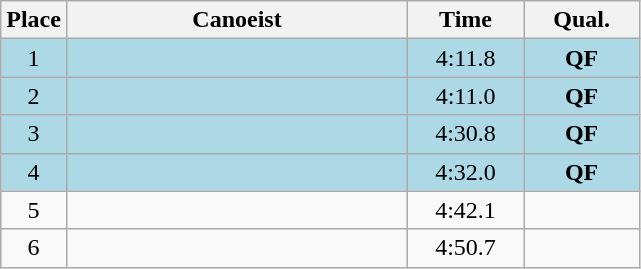<table class=wikitable style="text-align:center">
<tr>
<th>Place</th>
<th width=220>Canoeist</th>
<th width=70>Time</th>
<th width=70>Qual.</th>
</tr>
<tr style="background:lightblue;">
<td>1</td>
<td align=left></td>
<td>4:11.8</td>
<td><strong>QF</strong></td>
</tr>
<tr style="background:lightblue;">
<td>2</td>
<td align=left></td>
<td>4:11.0</td>
<td><strong>QF</strong></td>
</tr>
<tr style="background:lightblue;">
<td>3</td>
<td align=left></td>
<td>4:30.8</td>
<td><strong>QF</strong></td>
</tr>
<tr style="background:lightblue;">
<td>4</td>
<td align=left></td>
<td>4:32.0</td>
<td><strong>QF</strong></td>
</tr>
<tr>
<td>5</td>
<td align=left></td>
<td>4:42.1</td>
<td></td>
</tr>
<tr>
<td>6</td>
<td align=left></td>
<td>4:50.7</td>
<td></td>
</tr>
</table>
